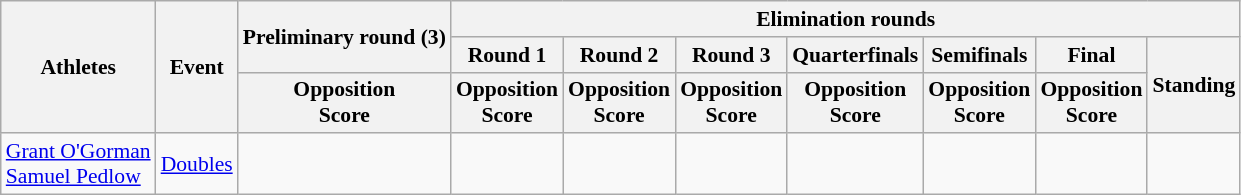<table class="wikitable" border="1" style="font-size:90%">
<tr>
<th rowspan=3>Athletes</th>
<th rowspan=3>Event</th>
<th rowspan=2>Preliminary round (3)</th>
<th colspan=7>Elimination rounds</th>
</tr>
<tr>
<th>Round 1</th>
<th>Round 2</th>
<th>Round 3</th>
<th>Quarterfinals</th>
<th>Semifinals</th>
<th>Final</th>
<th rowspan=2>Standing</th>
</tr>
<tr>
<th>Opposition <br> Score</th>
<th>Opposition <br> Score</th>
<th>Opposition <br> Score</th>
<th>Opposition <br> Score</th>
<th>Opposition <br> Score</th>
<th>Opposition <br> Score</th>
<th>Opposition <br> Score</th>
</tr>
<tr>
<td><a href='#'>Grant O'Gorman</a> <br> <a href='#'>Samuel Pedlow</a></td>
<td><a href='#'>Doubles</a></td>
<td></td>
<td></td>
<td></td>
<td></td>
<td></td>
<td></td>
<td></td>
<td></td>
</tr>
</table>
